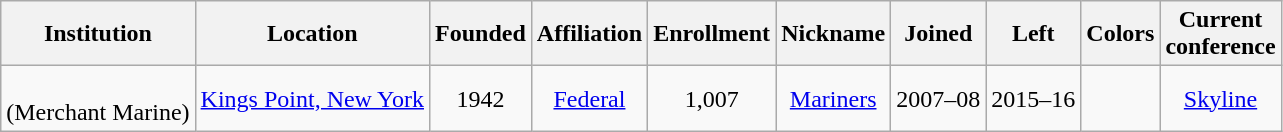<table class="wikitable sortable" style="text-align:center;">
<tr>
<th>Institution</th>
<th>Location</th>
<th>Founded</th>
<th>Affiliation</th>
<th>Enrollment</th>
<th>Nickname</th>
<th>Joined</th>
<th>Left</th>
<th>Colors</th>
<th>Current<br>conference</th>
</tr>
<tr>
<td><br>(Merchant Marine)</td>
<td><a href='#'>Kings Point, New York</a></td>
<td>1942</td>
<td><a href='#'>Federal</a></td>
<td>1,007</td>
<td><a href='#'>Mariners</a></td>
<td>2007–08</td>
<td>2015–16</td>
<td> </td>
<td><a href='#'>Skyline</a></td>
</tr>
</table>
